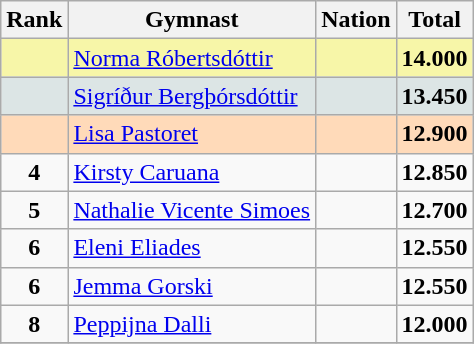<table class="wikitable sortable" style="text-align:center;">
<tr>
<th>Rank</th>
<th>Gymnast</th>
<th>Nation</th>
<th>Total</th>
</tr>
<tr style="background:#F7F6A8;">
<td style="text-align:center"></td>
<td style="text-align:left;"><a href='#'>Norma Róbertsdóttir</a></td>
<td style="text-align:left;"></td>
<td><strong>14.000</strong></td>
</tr>
<tr style="background:#DCE5E5;">
<td style="text-align:center"></td>
<td style="text-align:left;"><a href='#'>Sigríður Bergþórsdóttir</a></td>
<td style="text-align:left;"></td>
<td><strong>13.450</strong></td>
</tr>
<tr style="background:#FFDAB9;">
<td style="text-align:center"></td>
<td style="text-align:left;"><a href='#'>Lisa Pastoret</a></td>
<td style="text-align:left;"></td>
<td><strong>12.900</strong></td>
</tr>
<tr>
<td style="text-align:center"><strong>4</strong></td>
<td style="text-align:left;"><a href='#'>Kirsty Caruana</a></td>
<td style="text-align:left;"></td>
<td><strong>12.850</strong></td>
</tr>
<tr>
<td style="text-align:center"><strong>5</strong></td>
<td style="text-align:left;"><a href='#'>Nathalie Vicente Simoes</a></td>
<td style="text-align:left;"></td>
<td><strong>12.700</strong></td>
</tr>
<tr>
<td style="text-align:center"><strong>6</strong></td>
<td style="text-align:left;"><a href='#'>Eleni Eliades</a></td>
<td style="text-align:left;"></td>
<td><strong>12.550</strong></td>
</tr>
<tr>
<td style="text-align:center"><strong>6</strong></td>
<td style="text-align:left;"><a href='#'>Jemma Gorski</a></td>
<td style="text-align:left;"></td>
<td><strong>12.550</strong></td>
</tr>
<tr>
<td style="text-align:center"><strong>8</strong></td>
<td style="text-align:left;"><a href='#'>Peppijna Dalli</a></td>
<td style="text-align:left;"></td>
<td><strong>12.000</strong></td>
</tr>
<tr>
</tr>
</table>
